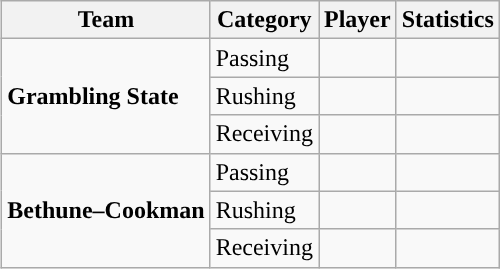<table class="wikitable" style="float: right;">
<tr>
<th>Team</th>
<th>Category</th>
<th>Player</th>
<th>Statistics</th>
</tr>
<tr>
<td rowspan=3><strong>Grambling State</strong></td>
<td>Passing</td>
<td></td>
<td></td>
</tr>
<tr>
<td>Rushing</td>
<td></td>
<td></td>
</tr>
<tr>
<td>Receiving</td>
<td></td>
<td></td>
</tr>
<tr>
<td rowspan=3><strong>Bethune–Cookman</strong></td>
<td>Passing</td>
<td></td>
<td></td>
</tr>
<tr>
<td>Rushing</td>
<td></td>
<td></td>
</tr>
<tr>
<td>Receiving</td>
<td></td>
<td></td>
</tr>
</table>
